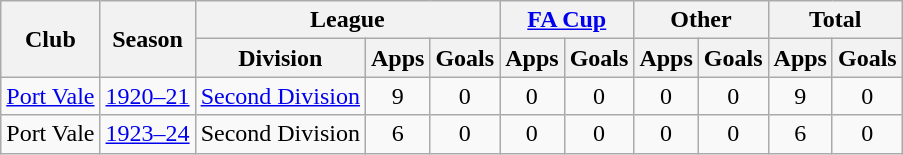<table class="wikitable" style="text-align:center">
<tr>
<th rowspan="2">Club</th>
<th rowspan="2">Season</th>
<th colspan="3">League</th>
<th colspan="2"><a href='#'>FA Cup</a></th>
<th colspan="2">Other</th>
<th colspan="2">Total</th>
</tr>
<tr>
<th>Division</th>
<th>Apps</th>
<th>Goals</th>
<th>Apps</th>
<th>Goals</th>
<th>Apps</th>
<th>Goals</th>
<th>Apps</th>
<th>Goals</th>
</tr>
<tr>
<td><a href='#'>Port Vale</a></td>
<td><a href='#'>1920–21</a></td>
<td><a href='#'>Second Division</a></td>
<td>9</td>
<td>0</td>
<td>0</td>
<td>0</td>
<td>0</td>
<td>0</td>
<td>9</td>
<td>0</td>
</tr>
<tr>
<td>Port Vale</td>
<td><a href='#'>1923–24</a></td>
<td>Second Division</td>
<td>6</td>
<td>0</td>
<td>0</td>
<td>0</td>
<td>0</td>
<td>0</td>
<td>6</td>
<td>0</td>
</tr>
</table>
